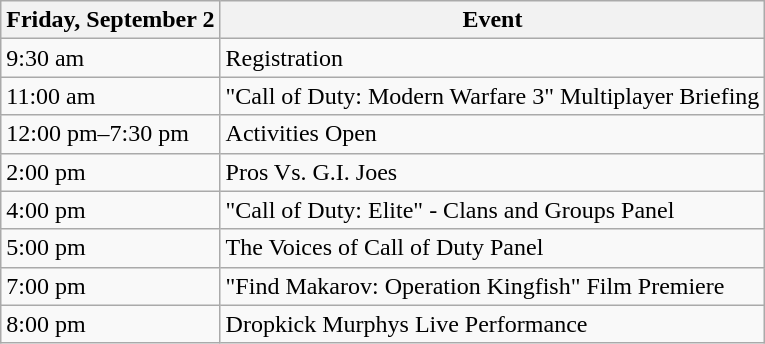<table class="wikitable">
<tr>
<th>Friday, September 2</th>
<th>Event</th>
</tr>
<tr>
<td>9:30 am</td>
<td>Registration</td>
</tr>
<tr>
<td>11:00 am</td>
<td>"Call of Duty: Modern Warfare 3" Multiplayer Briefing</td>
</tr>
<tr>
<td>12:00 pm–7:30 pm</td>
<td>Activities Open</td>
</tr>
<tr>
<td>2:00 pm</td>
<td>Pros Vs. G.I. Joes</td>
</tr>
<tr>
<td>4:00 pm</td>
<td>"Call of Duty: Elite" - Clans and Groups Panel</td>
</tr>
<tr>
<td>5:00 pm</td>
<td>The Voices of Call of Duty Panel</td>
</tr>
<tr>
<td>7:00 pm</td>
<td>"Find Makarov: Operation Kingfish" Film Premiere</td>
</tr>
<tr>
<td>8:00 pm</td>
<td>Dropkick Murphys Live Performance</td>
</tr>
</table>
